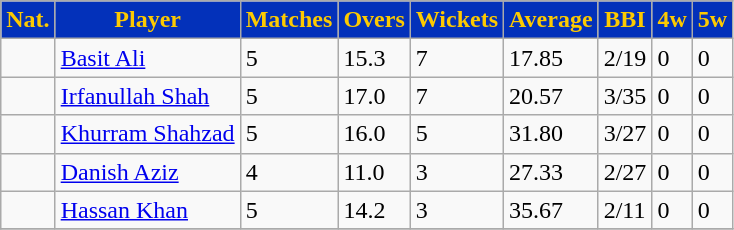<table class="wikitable sortable" style="font-size:100%">
<tr>
<th style="text-align:center; background:#0331BA; color:#FDCA01;">Nat.</th>
<th style="text-align:center; background:#0331BA; color:#FDCA01;">Player</th>
<th style="text-align:center; background:#0331BA; color:#FDCA01;">Matches</th>
<th style="text-align:center; background:#0331BA; color:#FDCA01;">Overs</th>
<th style="text-align:center; background:#0331BA; color:#FDCA01;">Wickets</th>
<th style="text-align:center; background:#0331BA; color:#FDCA01;">Average</th>
<th style="text-align:center; background:#0331BA; color:#FDCA01;">BBI</th>
<th style="text-align:center; background:#0331BA; color:#FDCA01;">4w</th>
<th style="text-align:center; background:#0331BA; color:#FDCA01;">5w</th>
</tr>
<tr>
<td></td>
<td><a href='#'>Basit Ali</a></td>
<td>5</td>
<td>15.3</td>
<td>7</td>
<td>17.85</td>
<td>2/19</td>
<td>0</td>
<td>0</td>
</tr>
<tr>
<td></td>
<td><a href='#'>Irfanullah Shah</a></td>
<td>5</td>
<td>17.0</td>
<td>7</td>
<td>20.57</td>
<td>3/35</td>
<td>0</td>
<td>0</td>
</tr>
<tr>
<td></td>
<td><a href='#'>Khurram Shahzad</a></td>
<td>5</td>
<td>16.0</td>
<td>5</td>
<td>31.80</td>
<td>3/27</td>
<td>0</td>
<td>0</td>
</tr>
<tr>
<td></td>
<td><a href='#'>Danish Aziz</a></td>
<td>4</td>
<td>11.0</td>
<td>3</td>
<td>27.33</td>
<td>2/27</td>
<td>0</td>
<td>0</td>
</tr>
<tr>
<td></td>
<td><a href='#'>Hassan Khan</a></td>
<td>5</td>
<td>14.2</td>
<td>3</td>
<td>35.67</td>
<td>2/11</td>
<td>0</td>
<td>0</td>
</tr>
<tr>
</tr>
</table>
